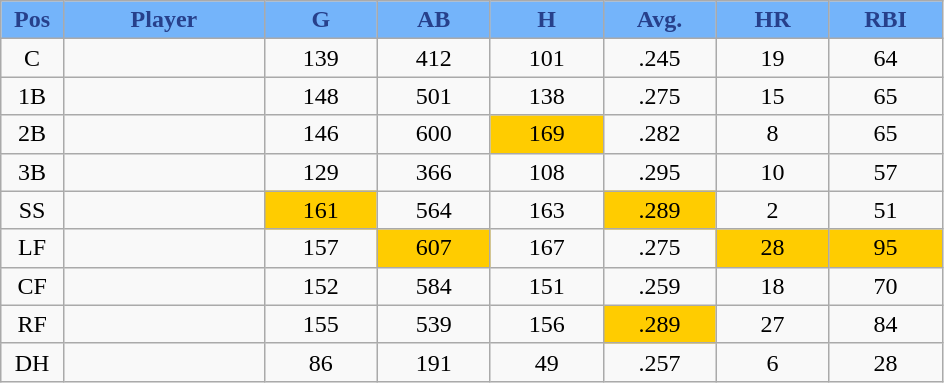<table class="wikitable sortable">
<tr>
<th style="background:#74B4FA;color:#27408B;" width="5%">Pos</th>
<th style="background:#74B4FA;color:#27408B;" width="16%">Player</th>
<th style="background:#74B4FA;color:#27408B;" width="9%">G</th>
<th style="background:#74B4FA;color:#27408B;" width="9%">AB</th>
<th style="background:#74B4FA;color:#27408B;" width="9%">H</th>
<th style="background:#74B4FA;color:#27408B;" width="9%">Avg.</th>
<th style="background:#74B4FA;color:#27408B;" width="9%">HR</th>
<th style="background:#74B4FA;color:#27408B;" width="9%">RBI</th>
</tr>
<tr align="center">
<td>C</td>
<td></td>
<td>139</td>
<td>412</td>
<td>101</td>
<td>.245</td>
<td>19</td>
<td>64</td>
</tr>
<tr align="center">
<td>1B</td>
<td></td>
<td>148</td>
<td>501</td>
<td>138</td>
<td>.275</td>
<td>15</td>
<td>65</td>
</tr>
<tr align="center">
<td>2B</td>
<td></td>
<td>146</td>
<td>600</td>
<td bgcolor="#FFCC00">169</td>
<td>.282</td>
<td>8</td>
<td>65</td>
</tr>
<tr align="center">
<td>3B</td>
<td></td>
<td>129</td>
<td>366</td>
<td>108</td>
<td>.295</td>
<td>10</td>
<td>57</td>
</tr>
<tr align="center">
<td>SS</td>
<td></td>
<td bgcolor="#FFCC00">161</td>
<td>564</td>
<td>163</td>
<td bgcolor="#FFCC00">.289</td>
<td>2</td>
<td>51</td>
</tr>
<tr align="center">
<td>LF</td>
<td></td>
<td>157</td>
<td bgcolor="#FFCC00">607</td>
<td>167</td>
<td>.275</td>
<td bgcolor="#FFCC00">28</td>
<td bgcolor="#FFCC00">95</td>
</tr>
<tr align="center">
<td>CF</td>
<td></td>
<td>152</td>
<td>584</td>
<td>151</td>
<td>.259</td>
<td>18</td>
<td>70</td>
</tr>
<tr align="center">
<td>RF</td>
<td></td>
<td>155</td>
<td>539</td>
<td>156</td>
<td bgcolor="#FFCC00">.289</td>
<td>27</td>
<td>84</td>
</tr>
<tr align="center">
<td>DH</td>
<td></td>
<td>86</td>
<td>191</td>
<td>49</td>
<td>.257</td>
<td>6</td>
<td>28</td>
</tr>
</table>
